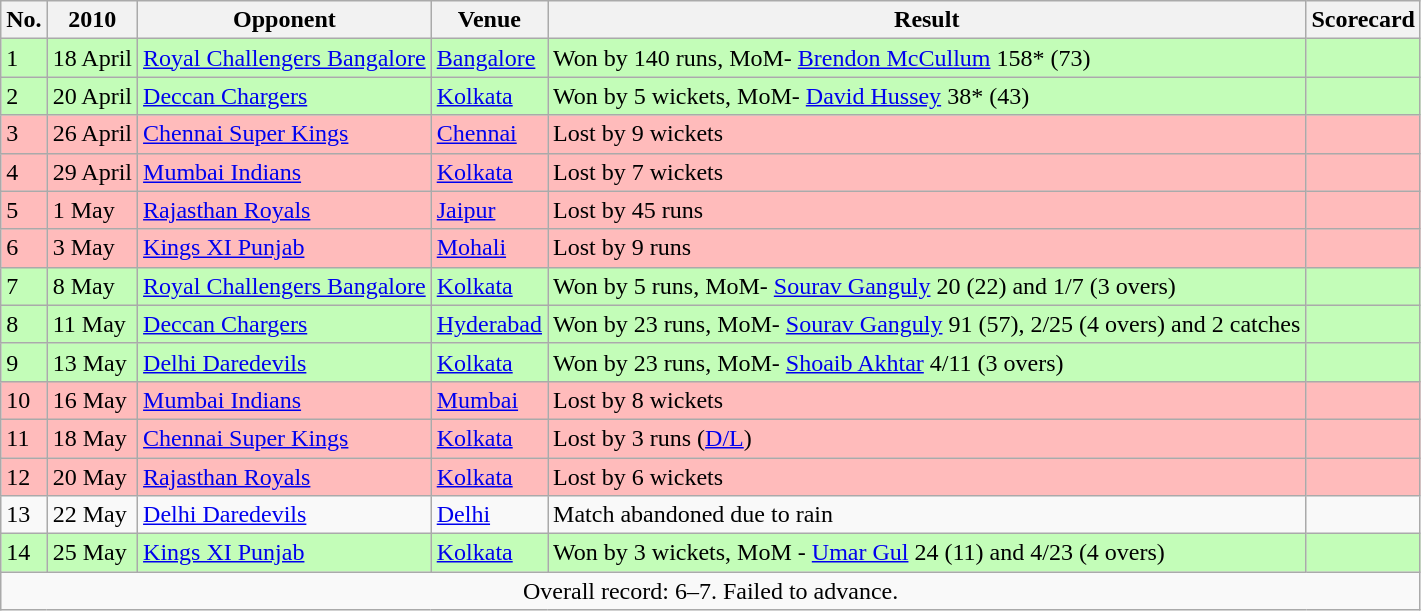<table class="wikitable sortable">
<tr>
<th>No.</th>
<th>2010</th>
<th>Opponent</th>
<th>Venue</th>
<th>Result</th>
<th>Scorecard</th>
</tr>
<tr style="background:#c3fdb8;">
<td>1</td>
<td>18 April</td>
<td><a href='#'>Royal Challengers Bangalore</a></td>
<td><a href='#'>Bangalore</a></td>
<td>Won by 140 runs, MoM- <a href='#'>Brendon McCullum</a> 158* (73)</td>
<td></td>
</tr>
<tr style="background:#c3fdb8;">
<td>2</td>
<td>20 April</td>
<td><a href='#'>Deccan Chargers</a></td>
<td><a href='#'>Kolkata</a></td>
<td>Won by 5 wickets, MoM-  <a href='#'>David Hussey</a> 38* (43)</td>
<td></td>
</tr>
<tr style="background:#fbb; ">
<td>3</td>
<td>26 April</td>
<td><a href='#'>Chennai Super Kings</a></td>
<td><a href='#'>Chennai</a></td>
<td>Lost by 9 wickets</td>
<td></td>
</tr>
<tr style="background:#fbb; ">
<td>4</td>
<td>29 April</td>
<td><a href='#'>Mumbai Indians</a></td>
<td><a href='#'>Kolkata</a></td>
<td>Lost by 7 wickets</td>
<td></td>
</tr>
<tr style="background:#fbb; ">
<td>5</td>
<td>1 May</td>
<td><a href='#'>Rajasthan Royals</a></td>
<td><a href='#'>Jaipur</a></td>
<td>Lost by 45 runs</td>
<td></td>
</tr>
<tr style="background:#fbb; ">
<td>6</td>
<td>3 May</td>
<td><a href='#'>Kings XI Punjab</a></td>
<td><a href='#'>Mohali</a></td>
<td>Lost by 9 runs</td>
<td></td>
</tr>
<tr style="background:#c3fdb8;">
<td>7</td>
<td>8 May</td>
<td><a href='#'>Royal Challengers Bangalore</a></td>
<td><a href='#'>Kolkata</a></td>
<td>Won by 5 runs, MoM- <a href='#'>Sourav Ganguly</a> 20 (22) and 1/7 (3 overs)</td>
<td></td>
</tr>
<tr style="background:#c3fdb8;">
<td>8</td>
<td>11 May</td>
<td><a href='#'>Deccan Chargers</a></td>
<td><a href='#'>Hyderabad</a></td>
<td>Won by 23 runs, MoM- <a href='#'>Sourav Ganguly</a> 91 (57), 2/25 (4 overs) and 2 catches</td>
<td></td>
</tr>
<tr style="background:#c3fdb8;">
<td>9</td>
<td>13 May</td>
<td><a href='#'>Delhi Daredevils</a></td>
<td><a href='#'>Kolkata</a></td>
<td>Won by 23 runs, MoM- <a href='#'>Shoaib Akhtar</a> 4/11 (3 overs)</td>
<td></td>
</tr>
<tr style="background:#fbb; ">
<td>10</td>
<td>16 May</td>
<td><a href='#'>Mumbai Indians</a></td>
<td><a href='#'>Mumbai</a></td>
<td>Lost by 8 wickets</td>
<td></td>
</tr>
<tr style="background:#fbb; ">
<td>11</td>
<td>18 May</td>
<td><a href='#'>Chennai Super Kings</a></td>
<td><a href='#'>Kolkata</a></td>
<td>Lost by 3 runs (<a href='#'>D/L</a>)</td>
<td></td>
</tr>
<tr style="background:#fbb; ">
<td>12</td>
<td>20 May</td>
<td><a href='#'>Rajasthan Royals</a></td>
<td><a href='#'>Kolkata</a></td>
<td>Lost by 6 wickets</td>
<td></td>
</tr>
<tr>
<td>13</td>
<td>22 May</td>
<td><a href='#'>Delhi Daredevils</a></td>
<td><a href='#'>Delhi</a></td>
<td>Match abandoned due to rain</td>
<td></td>
</tr>
<tr style="background:#c3fdb8;">
<td>14</td>
<td>25 May</td>
<td><a href='#'>Kings XI Punjab</a></td>
<td><a href='#'>Kolkata</a></td>
<td>Won by 3 wickets, MoM - <a href='#'>Umar Gul</a> 24 (11) and 4/23 (4 overs)</td>
<td></td>
</tr>
<tr " class="sortbottom">
<td colspan="6" style="text-align: center; ">Overall record: 6–7. Failed to advance.</td>
</tr>
</table>
